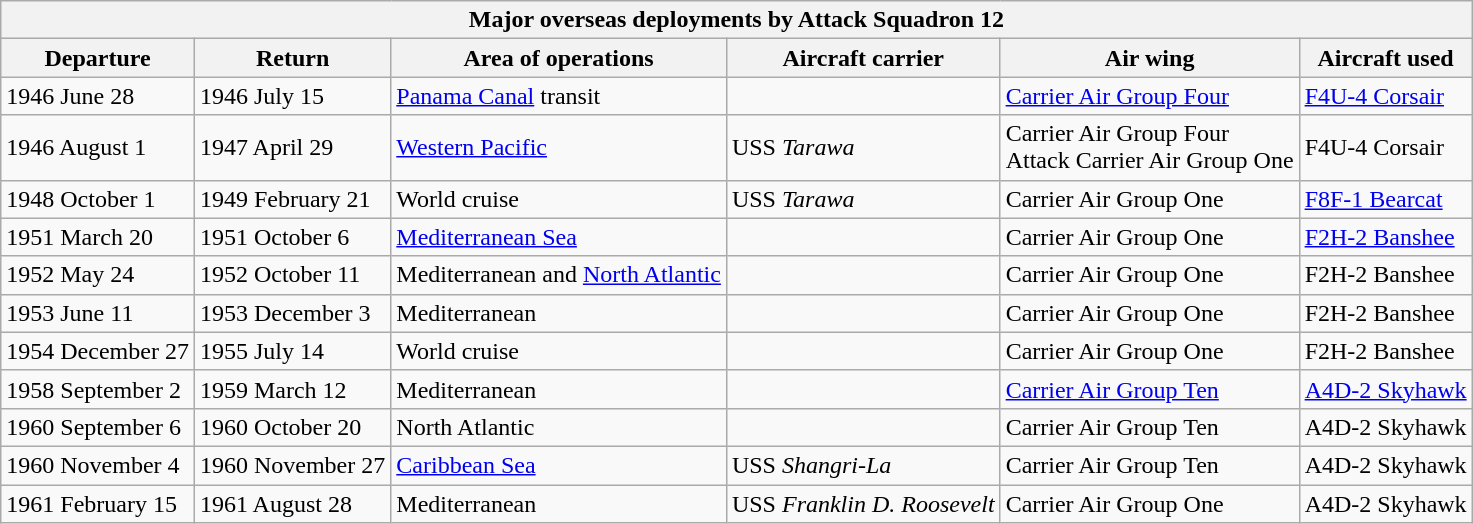<table class="wikitable">
<tr>
<th colspan=7>Major overseas deployments by Attack Squadron 12</th>
</tr>
<tr>
<th>Departure</th>
<th>Return</th>
<th>Area of operations</th>
<th>Aircraft carrier</th>
<th>Air wing</th>
<th>Aircraft used</th>
</tr>
<tr>
<td>1946 June 28</td>
<td>1946 July 15</td>
<td><a href='#'>Panama Canal</a> transit</td>
<td></td>
<td><a href='#'>Carrier Air Group Four</a></td>
<td><a href='#'>F4U-4 Corsair</a></td>
</tr>
<tr>
<td>1946 August 1</td>
<td>1947 April 29</td>
<td><a href='#'>Western Pacific</a></td>
<td>USS <em>Tarawa</em></td>
<td>Carrier Air Group Four<br>Attack Carrier Air Group One</td>
<td>F4U-4 Corsair</td>
</tr>
<tr>
<td>1948 October 1</td>
<td>1949 February 21</td>
<td>World cruise</td>
<td>USS <em>Tarawa</em></td>
<td>Carrier Air Group One</td>
<td><a href='#'>F8F-1 Bearcat</a></td>
</tr>
<tr>
<td>1951 March 20</td>
<td>1951 October 6</td>
<td><a href='#'>Mediterranean Sea</a></td>
<td></td>
<td>Carrier Air Group One</td>
<td><a href='#'>F2H-2 Banshee</a></td>
</tr>
<tr>
<td>1952 May 24</td>
<td>1952 October 11</td>
<td>Mediterranean and <a href='#'>North Atlantic</a></td>
<td></td>
<td>Carrier Air Group One</td>
<td>F2H-2 Banshee</td>
</tr>
<tr>
<td>1953 June 11</td>
<td>1953 December 3</td>
<td>Mediterranean</td>
<td></td>
<td>Carrier Air Group One</td>
<td>F2H-2 Banshee</td>
</tr>
<tr>
<td>1954 December 27</td>
<td>1955 July 14</td>
<td>World cruise</td>
<td></td>
<td>Carrier Air Group One</td>
<td>F2H-2 Banshee</td>
</tr>
<tr>
<td>1958 September 2</td>
<td>1959 March 12</td>
<td>Mediterranean</td>
<td></td>
<td><a href='#'>Carrier Air Group Ten</a></td>
<td><a href='#'>A4D-2 Skyhawk</a></td>
</tr>
<tr>
<td>1960 September 6</td>
<td>1960 October 20</td>
<td>North Atlantic</td>
<td></td>
<td>Carrier Air Group Ten</td>
<td>A4D-2 Skyhawk</td>
</tr>
<tr>
<td>1960 November 4</td>
<td>1960 November 27</td>
<td><a href='#'>Caribbean Sea</a></td>
<td>USS <em>Shangri-La</em></td>
<td>Carrier Air Group Ten</td>
<td>A4D-2 Skyhawk</td>
</tr>
<tr>
<td>1961 February 15</td>
<td>1961 August 28</td>
<td>Mediterranean</td>
<td>USS <em>Franklin D. Roosevelt</em></td>
<td>Carrier Air Group One</td>
<td>A4D-2 Skyhawk</td>
</tr>
</table>
